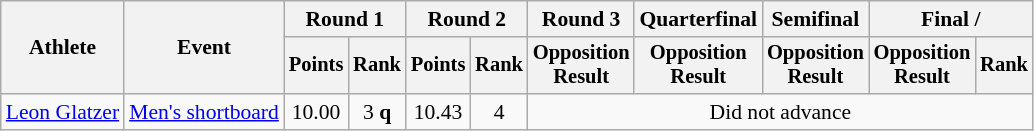<table class="wikitable" style="font-size:90%">
<tr>
<th rowspan=2>Athlete</th>
<th rowspan=2>Event</th>
<th colspan=2>Round 1</th>
<th colspan=2>Round 2</th>
<th>Round 3</th>
<th>Quarterfinal</th>
<th>Semifinal</th>
<th colspan=2>Final / </th>
</tr>
<tr style="font-size: 95%">
<th>Points</th>
<th>Rank</th>
<th>Points</th>
<th>Rank</th>
<th>Opposition<br>Result</th>
<th>Opposition<br>Result</th>
<th>Opposition<br>Result</th>
<th>Opposition<br>Result</th>
<th>Rank</th>
</tr>
<tr align=center>
<td align=left><a href='#'>Leon Glatzer</a></td>
<td align=left><a href='#'>Men's shortboard</a></td>
<td>10.00</td>
<td>3 <strong>q</strong></td>
<td>10.43</td>
<td>4</td>
<td colspan=5>Did not advance</td>
</tr>
</table>
